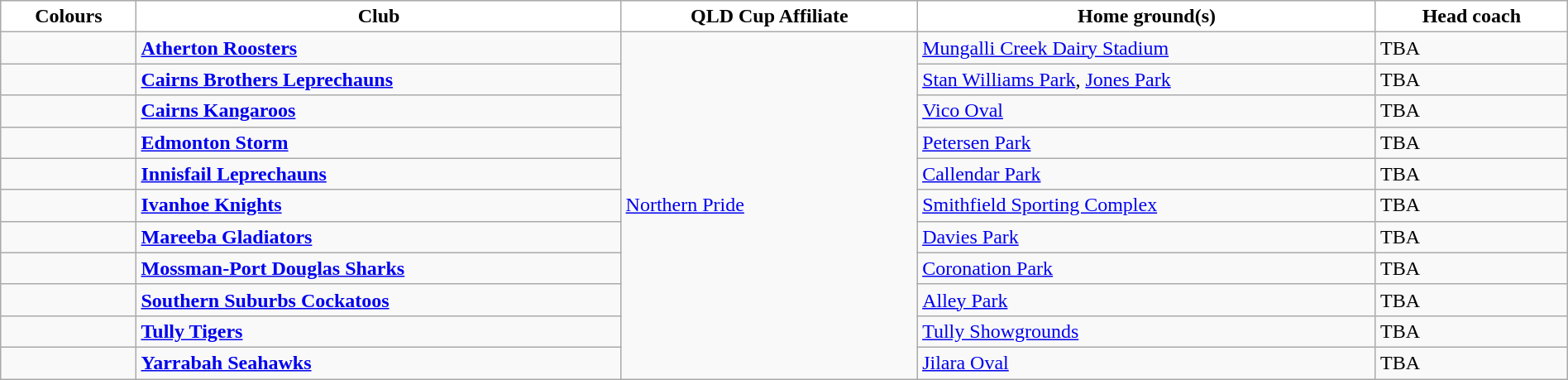<table class="wikitable" style="width:100%; text-align:left">
<tr>
<th style="background:white">Colours</th>
<th style="background:white">Club</th>
<th style="background:white">QLD Cup Affiliate</th>
<th style="background:white">Home ground(s)</th>
<th style="background:white">Head coach</th>
</tr>
<tr>
<td></td>
<td><strong><a href='#'>Atherton Roosters</a></strong></td>
<td rowspan="11"> <a href='#'>Northern Pride</a></td>
<td><a href='#'>Mungalli Creek Dairy Stadium</a></td>
<td>TBA</td>
</tr>
<tr>
<td></td>
<td><strong><a href='#'>Cairns Brothers Leprechauns</a></strong></td>
<td><a href='#'>Stan Williams Park</a>, <a href='#'>Jones Park</a></td>
<td>TBA</td>
</tr>
<tr>
<td></td>
<td><strong><a href='#'>Cairns Kangaroos</a></strong></td>
<td><a href='#'>Vico Oval</a></td>
<td>TBA</td>
</tr>
<tr>
<td></td>
<td><strong><a href='#'>Edmonton Storm</a></strong></td>
<td><a href='#'>Petersen Park</a></td>
<td>TBA</td>
</tr>
<tr>
<td></td>
<td><strong><a href='#'>Innisfail Leprechauns</a></strong></td>
<td><a href='#'>Callendar Park</a></td>
<td>TBA</td>
</tr>
<tr>
<td></td>
<td><strong><a href='#'>Ivanhoe Knights</a></strong></td>
<td><a href='#'>Smithfield Sporting Complex</a></td>
<td>TBA</td>
</tr>
<tr>
<td></td>
<td><strong><a href='#'>Mareeba Gladiators</a></strong></td>
<td><a href='#'>Davies Park</a></td>
<td>TBA</td>
</tr>
<tr>
<td></td>
<td><strong><a href='#'>Mossman-Port Douglas Sharks</a></strong></td>
<td><a href='#'>Coronation Park</a></td>
<td>TBA</td>
</tr>
<tr>
<td></td>
<td><strong><a href='#'>Southern Suburbs Cockatoos</a></strong></td>
<td><a href='#'>Alley Park</a></td>
<td>TBA</td>
</tr>
<tr>
<td></td>
<td><strong><a href='#'>Tully Tigers</a></strong></td>
<td><a href='#'>Tully Showgrounds</a></td>
<td>TBA</td>
</tr>
<tr>
<td></td>
<td><strong><a href='#'>Yarrabah Seahawks</a></strong></td>
<td><a href='#'>Jilara Oval</a></td>
<td>TBA</td>
</tr>
</table>
